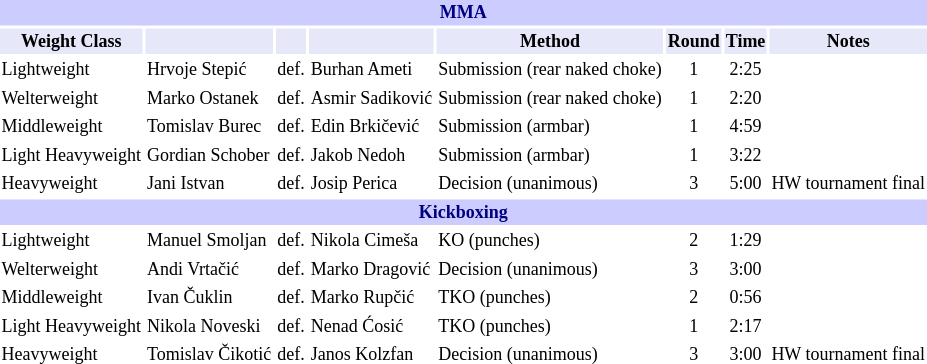<table class="toccolours" style="font-size: 75%;">
<tr>
<th colspan="8" style="background-color: #ccf; color: #000080; text-align: center;"><strong>MMA</strong></th>
</tr>
<tr>
<th colspan="1" style="background-color: #E6E8FA; color: #000000; text-align: center;">Weight Class</th>
<th colspan="1" style="background-color: #E6E8FA; color: #000000; text-align: center;"></th>
<th colspan="1" style="background-color: #E6E8FA; color: #000000; text-align: center;"></th>
<th colspan="1" style="background-color: #E6E8FA; color: #000000; text-align: center;"></th>
<th colspan="1" style="background-color: #E6E8FA; color: #000000; text-align: center;">Method</th>
<th colspan="1" style="background-color: #E6E8FA; color: #000000; text-align: center;">Round</th>
<th colspan="1" style="background-color: #E6E8FA; color: #000000; text-align: center;">Time</th>
<th colspan="1" style="background-color: #E6E8FA; color: #000000; text-align: center;">Notes</th>
</tr>
<tr>
<td>Lightweight</td>
<td>Hrvoje Stepić</td>
<td>def.</td>
<td>Burhan Ameti</td>
<td>Submission (rear naked choke)</td>
<td align="center">1</td>
<td align="center">2:25</td>
<td></td>
</tr>
<tr>
<td>Welterweight</td>
<td>Marko Ostanek</td>
<td>def.</td>
<td>Asmir Sadiković</td>
<td>Submission (rear naked choke)</td>
<td align="center">1</td>
<td align="center">2:20</td>
<td></td>
</tr>
<tr>
<td>Middleweight</td>
<td>Tomislav Burec</td>
<td>def.</td>
<td>Edin Brkičević</td>
<td>Submission (armbar)</td>
<td align="center">1</td>
<td align="center">4:59</td>
<td></td>
</tr>
<tr>
<td>Light Heavyweight</td>
<td>Gordian Schober</td>
<td>def.</td>
<td>Jakob Nedoh</td>
<td>Submission (armbar)</td>
<td align="center">1</td>
<td align="center">3:22</td>
<td></td>
</tr>
<tr>
<td>Heavyweight</td>
<td>Jani Istvan</td>
<td>def.</td>
<td>Josip Perica</td>
<td>Decision (unanimous)</td>
<td align="center">3</td>
<td align="center">5:00</td>
<td>HW tournament final</td>
</tr>
<tr>
<th colspan="8" style="background-color: #ccf; color: #000080; text-align: center;"><strong>Kickboxing</strong></th>
</tr>
<tr>
<td>Lightweight</td>
<td>Manuel Smoljan</td>
<td>def.</td>
<td>Nikola Cimeša</td>
<td>KO (punches)</td>
<td align="center">2</td>
<td align="center">1:29</td>
<td></td>
</tr>
<tr>
<td>Welterweight</td>
<td>Andi Vrtačić</td>
<td>def.</td>
<td>Marko Dragović</td>
<td>Decision (unanimous)</td>
<td align="center">3</td>
<td align="center">3:00</td>
<td></td>
</tr>
<tr>
<td>Middleweight</td>
<td>Ivan Čuklin</td>
<td>def.</td>
<td>Marko Rupčić</td>
<td>TKO (punches)</td>
<td align="center">2</td>
<td align="center">0:56</td>
<td></td>
</tr>
<tr>
<td>Light Heavyweight</td>
<td>Nikola Noveski</td>
<td>def.</td>
<td>Nenad Ćosić</td>
<td>TKO (punches)</td>
<td align="center">1</td>
<td align="center">2:17</td>
<td></td>
</tr>
<tr>
<td>Heavyweight</td>
<td>Tomislav Čikotić</td>
<td>def.</td>
<td>Janos Kolzfan</td>
<td>Decision (unanimous)</td>
<td align="center">3</td>
<td align="center">3:00</td>
<td>HW tournament final</td>
</tr>
</table>
